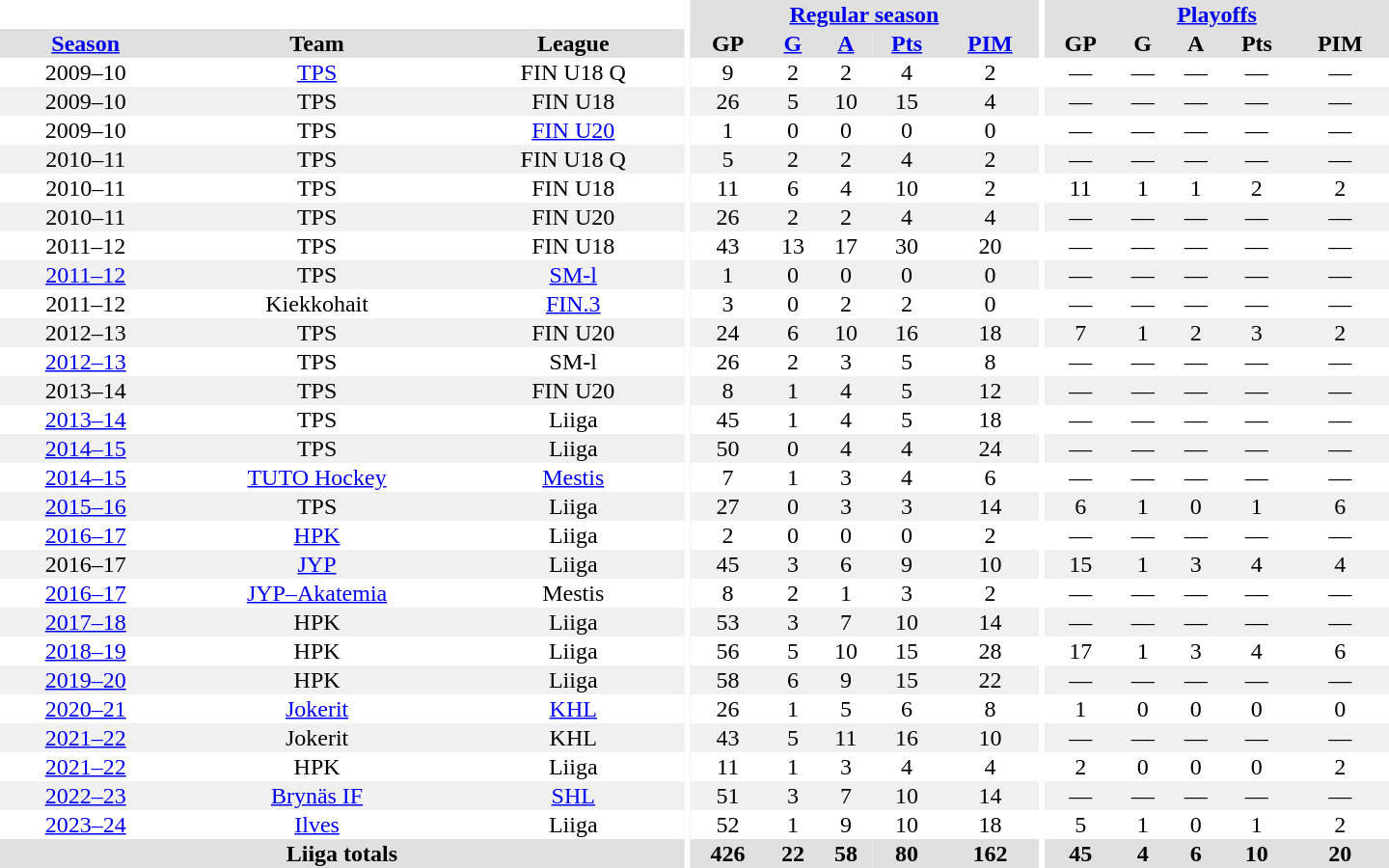<table border="0" cellpadding="1" cellspacing="0" style="text-align:center; width:60em">
<tr bgcolor="#e0e0e0">
<th colspan="3" bgcolor="#ffffff"></th>
<th rowspan="99" bgcolor="#ffffff"></th>
<th colspan="5"><a href='#'>Regular season</a></th>
<th rowspan="99" bgcolor="#ffffff"></th>
<th colspan="5"><a href='#'>Playoffs</a></th>
</tr>
<tr bgcolor="#e0e0e0">
<th><a href='#'>Season</a></th>
<th>Team</th>
<th>League</th>
<th>GP</th>
<th><a href='#'>G</a></th>
<th><a href='#'>A</a></th>
<th><a href='#'>Pts</a></th>
<th><a href='#'>PIM</a></th>
<th>GP</th>
<th>G</th>
<th>A</th>
<th>Pts</th>
<th>PIM</th>
</tr>
<tr>
<td>2009–10</td>
<td><a href='#'>TPS</a></td>
<td>FIN U18 Q</td>
<td>9</td>
<td>2</td>
<td>2</td>
<td>4</td>
<td>2</td>
<td>—</td>
<td>—</td>
<td>—</td>
<td>—</td>
<td>—</td>
</tr>
<tr bgcolor="#f0f0f0">
<td>2009–10</td>
<td>TPS</td>
<td>FIN U18</td>
<td>26</td>
<td>5</td>
<td>10</td>
<td>15</td>
<td>4</td>
<td>—</td>
<td>—</td>
<td>—</td>
<td>—</td>
<td>—</td>
</tr>
<tr>
<td>2009–10</td>
<td>TPS</td>
<td><a href='#'>FIN U20</a></td>
<td>1</td>
<td>0</td>
<td>0</td>
<td>0</td>
<td>0</td>
<td>—</td>
<td>—</td>
<td>—</td>
<td>—</td>
<td>—</td>
</tr>
<tr bgcolor="#f0f0f0">
<td>2010–11</td>
<td>TPS</td>
<td>FIN U18 Q</td>
<td>5</td>
<td>2</td>
<td>2</td>
<td>4</td>
<td>2</td>
<td>—</td>
<td>—</td>
<td>—</td>
<td>—</td>
<td>—</td>
</tr>
<tr>
<td>2010–11</td>
<td>TPS</td>
<td>FIN U18</td>
<td>11</td>
<td>6</td>
<td>4</td>
<td>10</td>
<td>2</td>
<td>11</td>
<td>1</td>
<td>1</td>
<td>2</td>
<td>2</td>
</tr>
<tr bgcolor="#f0f0f0">
<td>2010–11</td>
<td>TPS</td>
<td>FIN U20</td>
<td>26</td>
<td>2</td>
<td>2</td>
<td>4</td>
<td>4</td>
<td>—</td>
<td>—</td>
<td>—</td>
<td>—</td>
<td>—</td>
</tr>
<tr>
<td>2011–12</td>
<td>TPS</td>
<td>FIN U18</td>
<td>43</td>
<td>13</td>
<td>17</td>
<td>30</td>
<td>20</td>
<td>—</td>
<td>—</td>
<td>—</td>
<td>—</td>
<td>—</td>
</tr>
<tr bgcolor="#f0f0f0">
<td><a href='#'>2011–12</a></td>
<td>TPS</td>
<td><a href='#'>SM-l</a></td>
<td>1</td>
<td>0</td>
<td>0</td>
<td>0</td>
<td>0</td>
<td>—</td>
<td>—</td>
<td>—</td>
<td>—</td>
<td>—</td>
</tr>
<tr>
<td>2011–12</td>
<td>Kiekkohait</td>
<td><a href='#'>FIN.3</a></td>
<td>3</td>
<td>0</td>
<td>2</td>
<td>2</td>
<td>0</td>
<td>—</td>
<td>—</td>
<td>—</td>
<td>—</td>
<td>—</td>
</tr>
<tr bgcolor="#f0f0f0">
<td>2012–13</td>
<td>TPS</td>
<td>FIN U20</td>
<td>24</td>
<td>6</td>
<td>10</td>
<td>16</td>
<td>18</td>
<td>7</td>
<td>1</td>
<td>2</td>
<td>3</td>
<td>2</td>
</tr>
<tr>
<td><a href='#'>2012–13</a></td>
<td>TPS</td>
<td>SM-l</td>
<td>26</td>
<td>2</td>
<td>3</td>
<td>5</td>
<td>8</td>
<td>—</td>
<td>—</td>
<td>—</td>
<td>—</td>
<td>—</td>
</tr>
<tr bgcolor="#f0f0f0">
<td>2013–14</td>
<td>TPS</td>
<td>FIN U20</td>
<td>8</td>
<td>1</td>
<td>4</td>
<td>5</td>
<td>12</td>
<td>—</td>
<td>—</td>
<td>—</td>
<td>—</td>
<td>—</td>
</tr>
<tr>
<td><a href='#'>2013–14</a></td>
<td>TPS</td>
<td>Liiga</td>
<td>45</td>
<td>1</td>
<td>4</td>
<td>5</td>
<td>18</td>
<td>—</td>
<td>—</td>
<td>—</td>
<td>—</td>
<td>—</td>
</tr>
<tr bgcolor="#f0f0f0">
<td><a href='#'>2014–15</a></td>
<td>TPS</td>
<td>Liiga</td>
<td>50</td>
<td>0</td>
<td>4</td>
<td>4</td>
<td>24</td>
<td>—</td>
<td>—</td>
<td>—</td>
<td>—</td>
<td>—</td>
</tr>
<tr>
<td><a href='#'>2014–15</a></td>
<td><a href='#'>TUTO Hockey</a></td>
<td><a href='#'>Mestis</a></td>
<td>7</td>
<td>1</td>
<td>3</td>
<td>4</td>
<td>6</td>
<td>—</td>
<td>—</td>
<td>—</td>
<td>—</td>
<td>—</td>
</tr>
<tr bgcolor="#f0f0f0">
<td><a href='#'>2015–16</a></td>
<td>TPS</td>
<td>Liiga</td>
<td>27</td>
<td>0</td>
<td>3</td>
<td>3</td>
<td>14</td>
<td>6</td>
<td>1</td>
<td>0</td>
<td>1</td>
<td>6</td>
</tr>
<tr>
<td><a href='#'>2016–17</a></td>
<td><a href='#'>HPK</a></td>
<td>Liiga</td>
<td>2</td>
<td>0</td>
<td>0</td>
<td>0</td>
<td>2</td>
<td>—</td>
<td>—</td>
<td>—</td>
<td>—</td>
<td>—</td>
</tr>
<tr bgcolor="#f0f0f0">
<td>2016–17</td>
<td><a href='#'>JYP</a></td>
<td>Liiga</td>
<td>45</td>
<td>3</td>
<td>6</td>
<td>9</td>
<td>10</td>
<td>15</td>
<td>1</td>
<td>3</td>
<td>4</td>
<td>4</td>
</tr>
<tr>
<td><a href='#'>2016–17</a></td>
<td><a href='#'>JYP–Akatemia</a></td>
<td>Mestis</td>
<td>8</td>
<td>2</td>
<td>1</td>
<td>3</td>
<td>2</td>
<td>—</td>
<td>—</td>
<td>—</td>
<td>—</td>
<td>—</td>
</tr>
<tr bgcolor="#f0f0f0">
<td><a href='#'>2017–18</a></td>
<td>HPK</td>
<td>Liiga</td>
<td>53</td>
<td>3</td>
<td>7</td>
<td>10</td>
<td>14</td>
<td>—</td>
<td>—</td>
<td>—</td>
<td>—</td>
<td>—</td>
</tr>
<tr>
<td><a href='#'>2018–19</a></td>
<td>HPK</td>
<td>Liiga</td>
<td>56</td>
<td>5</td>
<td>10</td>
<td>15</td>
<td>28</td>
<td>17</td>
<td>1</td>
<td>3</td>
<td>4</td>
<td>6</td>
</tr>
<tr bgcolor="#f0f0f0">
<td><a href='#'>2019–20</a></td>
<td>HPK</td>
<td>Liiga</td>
<td>58</td>
<td>6</td>
<td>9</td>
<td>15</td>
<td>22</td>
<td>—</td>
<td>—</td>
<td>—</td>
<td>—</td>
<td>—</td>
</tr>
<tr>
<td><a href='#'>2020–21</a></td>
<td><a href='#'>Jokerit</a></td>
<td><a href='#'>KHL</a></td>
<td>26</td>
<td>1</td>
<td>5</td>
<td>6</td>
<td>8</td>
<td>1</td>
<td>0</td>
<td>0</td>
<td>0</td>
<td>0</td>
</tr>
<tr bgcolor="#f0f0f0">
<td><a href='#'>2021–22</a></td>
<td>Jokerit</td>
<td>KHL</td>
<td>43</td>
<td>5</td>
<td>11</td>
<td>16</td>
<td>10</td>
<td>—</td>
<td>—</td>
<td>—</td>
<td>—</td>
<td>—</td>
</tr>
<tr>
<td><a href='#'>2021–22</a></td>
<td>HPK</td>
<td>Liiga</td>
<td>11</td>
<td>1</td>
<td>3</td>
<td>4</td>
<td>4</td>
<td>2</td>
<td>0</td>
<td>0</td>
<td>0</td>
<td>2</td>
</tr>
<tr bgcolor="#f0f0f0">
<td><a href='#'>2022–23</a></td>
<td><a href='#'>Brynäs IF</a></td>
<td><a href='#'>SHL</a></td>
<td>51</td>
<td>3</td>
<td>7</td>
<td>10</td>
<td>14</td>
<td>—</td>
<td>—</td>
<td>—</td>
<td>—</td>
<td>—</td>
</tr>
<tr>
<td><a href='#'>2023–24</a></td>
<td><a href='#'>Ilves</a></td>
<td>Liiga</td>
<td>52</td>
<td>1</td>
<td>9</td>
<td>10</td>
<td>18</td>
<td>5</td>
<td>1</td>
<td>0</td>
<td>1</td>
<td>2</td>
</tr>
<tr bgcolor="#e0e0e0">
<th colspan="3">Liiga totals</th>
<th>426</th>
<th>22</th>
<th>58</th>
<th>80</th>
<th>162</th>
<th>45</th>
<th>4</th>
<th>6</th>
<th>10</th>
<th>20</th>
</tr>
</table>
